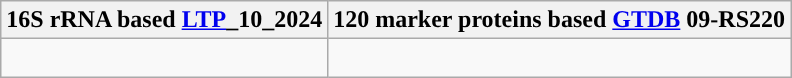<table class="wikitable">
<tr>
<th colspan=1>16S rRNA based <a href='#'>LTP</a>_10_2024</th>
<th colspan=1>120 marker proteins based <a href='#'>GTDB</a> 09-RS220</th>
</tr>
<tr>
<td style="vertical-align:top"><br></td>
<td><br></td>
</tr>
</table>
